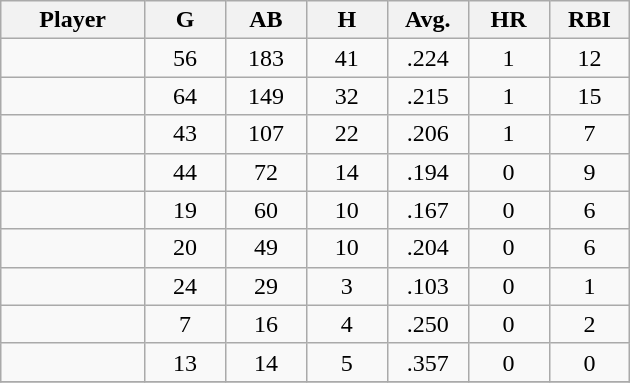<table class="wikitable sortable">
<tr>
<th bgcolor="#DDDDFF" width="16%">Player</th>
<th bgcolor="#DDDDFF" width="9%">G</th>
<th bgcolor="#DDDDFF" width="9%">AB</th>
<th bgcolor="#DDDDFF" width="9%">H</th>
<th bgcolor="#DDDDFF" width="9%">Avg.</th>
<th bgcolor="#DDDDFF" width="9%">HR</th>
<th bgcolor="#DDDDFF" width="9%">RBI</th>
</tr>
<tr align="center">
<td></td>
<td>56</td>
<td>183</td>
<td>41</td>
<td>.224</td>
<td>1</td>
<td>12</td>
</tr>
<tr align="center">
<td></td>
<td>64</td>
<td>149</td>
<td>32</td>
<td>.215</td>
<td>1</td>
<td>15</td>
</tr>
<tr align="center">
<td></td>
<td>43</td>
<td>107</td>
<td>22</td>
<td>.206</td>
<td>1</td>
<td>7</td>
</tr>
<tr align="center">
<td></td>
<td>44</td>
<td>72</td>
<td>14</td>
<td>.194</td>
<td>0</td>
<td>9</td>
</tr>
<tr align="center">
<td></td>
<td>19</td>
<td>60</td>
<td>10</td>
<td>.167</td>
<td>0</td>
<td>6</td>
</tr>
<tr align="center">
<td></td>
<td>20</td>
<td>49</td>
<td>10</td>
<td>.204</td>
<td>0</td>
<td>6</td>
</tr>
<tr align="center">
<td></td>
<td>24</td>
<td>29</td>
<td>3</td>
<td>.103</td>
<td>0</td>
<td>1</td>
</tr>
<tr align="center">
<td></td>
<td>7</td>
<td>16</td>
<td>4</td>
<td>.250</td>
<td>0</td>
<td>2</td>
</tr>
<tr align="center">
<td></td>
<td>13</td>
<td>14</td>
<td>5</td>
<td>.357</td>
<td>0</td>
<td>0</td>
</tr>
<tr align="center">
</tr>
</table>
